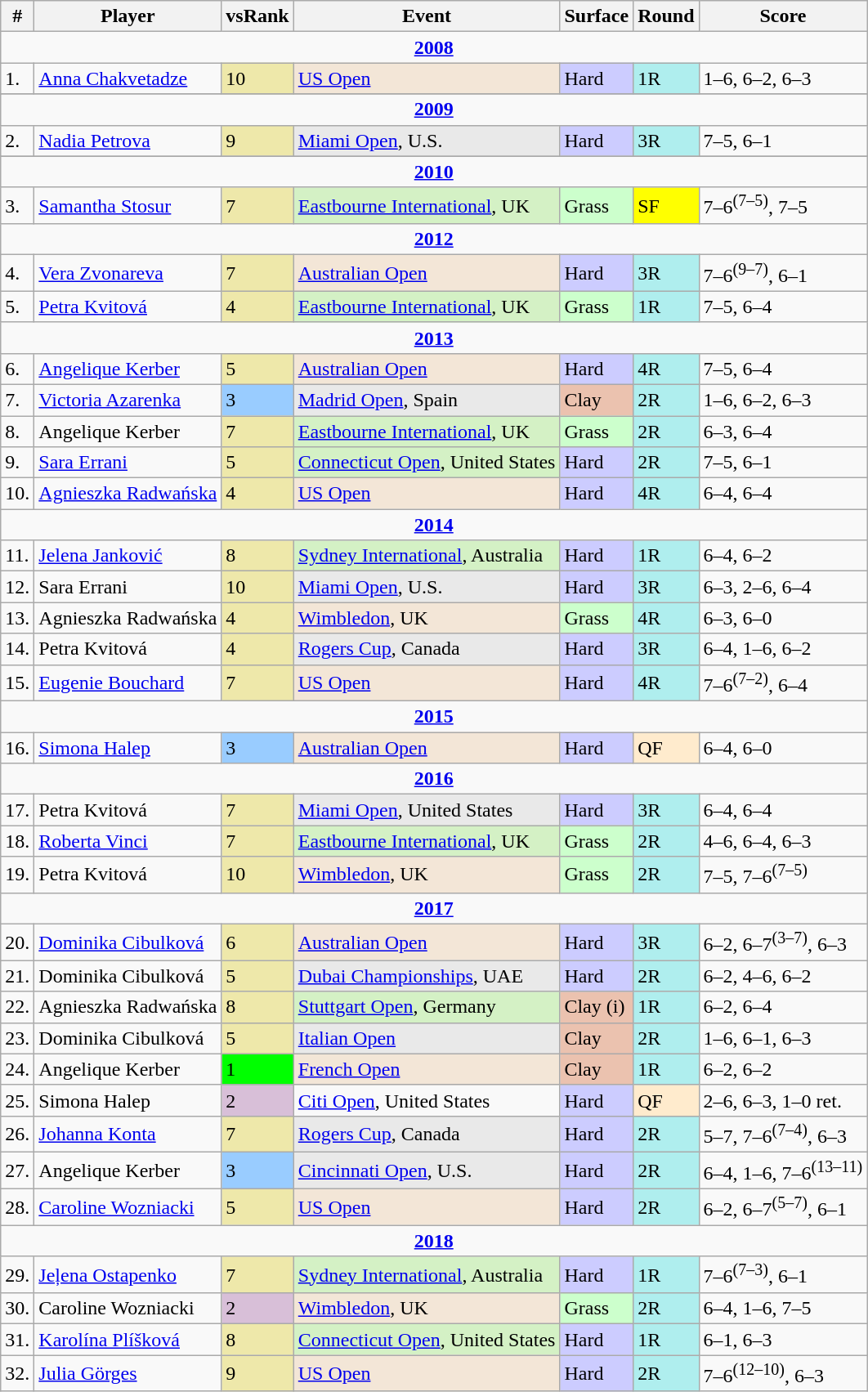<table class="wikitable sortable">
<tr>
<th>#</th>
<th>Player</th>
<th>vsRank</th>
<th>Event</th>
<th>Surface</th>
<th>Round</th>
<th class="unsortable">Score</th>
</tr>
<tr>
<td colspan=7 style=text-align:center><strong><a href='#'>2008</a></strong></td>
</tr>
<tr>
<td>1.</td>
<td> <a href='#'>Anna Chakvetadze</a></td>
<td bgcolor=EEE8AA>10</td>
<td bgcolor=f3e6d7><a href='#'>US Open</a></td>
<td bgcolor=CCCCFF>Hard</td>
<td bgcolor=afeeee>1R</td>
<td>1–6, 6–2, 6–3</td>
</tr>
<tr>
</tr>
<tr>
<td colspan=7 style=text-align:center><strong><a href='#'>2009</a></strong></td>
</tr>
<tr>
<td>2.</td>
<td> <a href='#'>Nadia Petrova</a></td>
<td bgcolor=EEE8AA>9</td>
<td bgcolor=e9e9e9><a href='#'>Miami Open</a>, U.S.</td>
<td bgcolor=CCCCFF>Hard</td>
<td bgcolor=afeeee>3R</td>
<td>7–5, 6–1</td>
</tr>
<tr>
</tr>
<tr>
<td colspan=7 style=text-align:center><strong><a href='#'>2010</a></strong></td>
</tr>
<tr>
<td>3.</td>
<td> <a href='#'>Samantha Stosur</a></td>
<td bgcolor=EEE8AA>7</td>
<td bgcolor=d4f1c5><a href='#'>Eastbourne International</a>, UK</td>
<td bgcolor=CCFFCC>Grass</td>
<td bgcolor=yellow>SF</td>
<td>7–6<sup>(7–5)</sup>, 7–5</td>
</tr>
<tr>
<td colspan=7 style=text-align:center><strong><a href='#'>2012</a></strong></td>
</tr>
<tr>
<td>4.</td>
<td> <a href='#'>Vera Zvonareva</a></td>
<td bgcolor=EEE8AA>7</td>
<td bgcolor=f3e6d7><a href='#'>Australian Open</a></td>
<td bgcolor=CCCCFF>Hard</td>
<td bgcolor=afeeee>3R</td>
<td>7–6<sup>(9–7)</sup>, 6–1</td>
</tr>
<tr>
<td>5.</td>
<td> <a href='#'>Petra Kvitová</a></td>
<td bgcolor=EEE8AA>4</td>
<td bgcolor=d4f1c5><a href='#'>Eastbourne International</a>, UK</td>
<td bgcolor=CCFFCC>Grass</td>
<td bgcolor=afeeee>1R</td>
<td>7–5, 6–4</td>
</tr>
<tr>
<td colspan=7 style=text-align:center><strong><a href='#'>2013</a></strong></td>
</tr>
<tr>
<td>6.</td>
<td> <a href='#'>Angelique Kerber</a></td>
<td bgcolor=EEE8AA>5</td>
<td bgcolor=f3e6d7><a href='#'>Australian Open</a></td>
<td bgcolor=CCCCFF>Hard</td>
<td bgcolor=afeeee>4R</td>
<td>7–5, 6–4</td>
</tr>
<tr>
<td>7.</td>
<td> <a href='#'>Victoria Azarenka</a></td>
<td bgcolor=99ccff>3</td>
<td bgcolor=e9e9e9><a href='#'>Madrid Open</a>, Spain</td>
<td bgcolor=EBC2AF>Clay</td>
<td bgcolor=afeeee>2R</td>
<td>1–6, 6–2, 6–3</td>
</tr>
<tr>
<td>8.</td>
<td> Angelique Kerber</td>
<td bgcolor=EEE8AA>7</td>
<td bgcolor=d4f1c5><a href='#'>Eastbourne International</a>, UK</td>
<td bgcolor=CCFFCC>Grass</td>
<td bgcolor=afeeee>2R</td>
<td>6–3, 6–4</td>
</tr>
<tr>
<td>9.</td>
<td> <a href='#'>Sara Errani</a></td>
<td bgcolor=EEE8AA>5</td>
<td bgcolor=d4f1c5><a href='#'>Connecticut Open</a>, United States</td>
<td bgcolor=CCCCFF>Hard</td>
<td bgcolor=afeeee>2R</td>
<td>7–5, 6–1</td>
</tr>
<tr>
<td>10.</td>
<td> <a href='#'>Agnieszka Radwańska</a></td>
<td bgcolor=EEE8AA>4</td>
<td bgcolor=f3e6d7><a href='#'>US Open</a></td>
<td bgcolor=CCCCFF>Hard</td>
<td bgcolor=afeeee>4R</td>
<td>6–4, 6–4</td>
</tr>
<tr>
<td colspan=7 style=text-align:center><strong><a href='#'>2014</a></strong></td>
</tr>
<tr>
<td>11.</td>
<td> <a href='#'>Jelena Janković</a></td>
<td bgcolor=EEE8AA>8</td>
<td bgcolor=d4f1c5><a href='#'>Sydney International</a>, Australia</td>
<td bgcolor=CCCCFF>Hard</td>
<td bgcolor=afeeee>1R</td>
<td>6–4, 6–2</td>
</tr>
<tr>
<td>12.</td>
<td> Sara Errani</td>
<td bgcolor=EEE8AA>10</td>
<td bgcolor=e9e9e9><a href='#'>Miami Open</a>, U.S.</td>
<td bgcolor=CCCCFF>Hard</td>
<td bgcolor=afeeee>3R</td>
<td>6–3, 2–6, 6–4</td>
</tr>
<tr>
<td>13.</td>
<td> Agnieszka Radwańska</td>
<td bgcolor=EEE8AA>4</td>
<td bgcolor=f3e6d7><a href='#'>Wimbledon</a>, UK</td>
<td bgcolor=CCFFCC>Grass</td>
<td bgcolor=afeeee>4R</td>
<td>6–3, 6–0</td>
</tr>
<tr>
<td>14.</td>
<td> Petra Kvitová</td>
<td bgcolor=EEE8AA>4</td>
<td bgcolor=e9e9e9><a href='#'>Rogers Cup</a>, Canada</td>
<td bgcolor=CCCCFF>Hard</td>
<td bgcolor=afeeee>3R</td>
<td>6–4, 1–6, 6–2</td>
</tr>
<tr>
<td>15.</td>
<td> <a href='#'>Eugenie Bouchard</a></td>
<td bgcolor=EEE8AA>7</td>
<td bgcolor=f3e6d7><a href='#'>US Open</a></td>
<td bgcolor=CCCCFF>Hard</td>
<td bgcolor=afeeee>4R</td>
<td>7–6<sup>(7–2)</sup>, 6–4</td>
</tr>
<tr>
<td colspan=7 style=text-align:center><strong><a href='#'>2015</a></strong></td>
</tr>
<tr>
<td>16.</td>
<td> <a href='#'>Simona Halep</a></td>
<td bgcolor=99ccff>3</td>
<td bgcolor=f3e6d7><a href='#'>Australian Open</a></td>
<td bgcolor=CCCCFF>Hard</td>
<td bgcolor=ffebcd>QF</td>
<td>6–4, 6–0</td>
</tr>
<tr>
<td colspan=7 style=text-align:center><strong><a href='#'>2016</a></strong></td>
</tr>
<tr>
<td>17.</td>
<td> Petra Kvitová</td>
<td bgcolor=EEE8AA>7</td>
<td bgcolor=e9e9e9><a href='#'>Miami Open</a>, United States</td>
<td bgcolor=CCCCFF>Hard</td>
<td bgcolor=afeeee>3R</td>
<td>6–4, 6–4</td>
</tr>
<tr>
<td>18.</td>
<td> <a href='#'>Roberta Vinci</a></td>
<td bgcolor=EEE8AA>7</td>
<td bgcolor=d4f1c5><a href='#'>Eastbourne International</a>, UK</td>
<td bgcolor=CCFFCC>Grass</td>
<td bgcolor=afeeee>2R</td>
<td>4–6, 6–4, 6–3</td>
</tr>
<tr>
<td>19.</td>
<td> Petra Kvitová</td>
<td bgcolor=EEE8AA>10</td>
<td bgcolor=f3e6d7><a href='#'>Wimbledon</a>, UK</td>
<td bgcolor=CCFFCC>Grass</td>
<td bgcolor=afeeee>2R</td>
<td>7–5, 7–6<sup>(7–5)</sup></td>
</tr>
<tr>
<td colspan=7 style=text-align:center><strong><a href='#'>2017</a></strong></td>
</tr>
<tr>
<td>20.</td>
<td> <a href='#'>Dominika Cibulková</a></td>
<td bgcolor= EEE8AA>6</td>
<td bgcolor=f3e6d7><a href='#'>Australian Open</a></td>
<td bgcolor=CCCCFF>Hard</td>
<td bgcolor=afeeee>3R</td>
<td>6–2, 6–7<sup>(3–7)</sup>, 6–3</td>
</tr>
<tr>
<td>21.</td>
<td> Dominika Cibulková</td>
<td bgcolor=EEE8AA>5</td>
<td bgcolor=e9e9e9><a href='#'>Dubai Championships</a>, UAE</td>
<td bgcolor=CCCCFF>Hard</td>
<td bgcolor=afeeee>2R</td>
<td>6–2, 4–6, 6–2</td>
</tr>
<tr>
<td>22.</td>
<td> Agnieszka Radwańska</td>
<td bgcolor=EEE8AA>8</td>
<td bgcolor=d4f1c5><a href='#'>Stuttgart Open</a>, Germany</td>
<td bgcolor=EBC2AF>Clay (i)</td>
<td bgcolor=afeeee>1R</td>
<td>6–2, 6–4</td>
</tr>
<tr>
<td>23.</td>
<td> Dominika Cibulková</td>
<td bgcolor=EEE8AA>5</td>
<td bgcolor=e9e9e9><a href='#'>Italian Open</a></td>
<td bgcolor=EBC2AF>Clay</td>
<td bgcolor=afeeee>2R</td>
<td>1–6, 6–1, 6–3</td>
</tr>
<tr>
<td>24.</td>
<td> Angelique Kerber</td>
<td bgcolor=lime>1</td>
<td bgcolor=f3e6d7><a href='#'>French Open</a></td>
<td bgcolor=EBC2AF>Clay</td>
<td bgcolor=afeeee>1R</td>
<td>6–2, 6–2</td>
</tr>
<tr>
<td>25.</td>
<td> Simona Halep</td>
<td bgcolor=thistle>2</td>
<td><a href='#'>Citi Open</a>, United States</td>
<td bgcolor=CCCCFF>Hard</td>
<td bgcolor=ffebcd>QF</td>
<td>2–6, 6–3, 1–0 ret.</td>
</tr>
<tr>
<td>26.</td>
<td> <a href='#'>Johanna Konta</a></td>
<td bgcolor=EEE8AA>7</td>
<td bgcolor=e9e9e9><a href='#'>Rogers Cup</a>, Canada</td>
<td bgcolor=CCCCFF>Hard</td>
<td bgcolor=afeeee>2R</td>
<td>5–7, 7–6<sup>(7–4)</sup>, 6–3</td>
</tr>
<tr>
<td>27.</td>
<td> Angelique Kerber</td>
<td bgcolor=99ccff>3</td>
<td bgcolor=e9e9e9><a href='#'>Cincinnati Open</a>, U.S.</td>
<td bgcolor=CCCCFF>Hard</td>
<td bgcolor=afeeee>2R</td>
<td>6–4, 1–6, 7–6<sup>(13–11)</sup></td>
</tr>
<tr>
<td>28.</td>
<td> <a href='#'>Caroline Wozniacki</a></td>
<td bgcolor=EEE8AA>5</td>
<td bgcolor=f3e6d7><a href='#'>US Open</a></td>
<td bgcolor=CCCCFF>Hard</td>
<td bgcolor=afeeee>2R</td>
<td>6–2, 6–7<sup>(5–7)</sup>, 6–1</td>
</tr>
<tr>
<td colspan=7 style=text-align:center><strong><a href='#'>2018</a></strong></td>
</tr>
<tr>
<td>29.</td>
<td> <a href='#'>Jeļena Ostapenko</a></td>
<td bgcolor=EEE8AA>7</td>
<td bgcolor=d4f1c5><a href='#'>Sydney International</a>, Australia</td>
<td bgcolor=CCCCFF>Hard</td>
<td bgcolor=afeeee>1R</td>
<td>7–6<sup>(7–3)</sup>, 6–1</td>
</tr>
<tr>
<td>30.</td>
<td> Caroline Wozniacki</td>
<td bgcolor=thistle>2</td>
<td bgcolor=f3e6d7><a href='#'>Wimbledon</a>, UK</td>
<td bgcolor=CCFFCC>Grass</td>
<td bgcolor=afeeee>2R</td>
<td>6–4, 1–6, 7–5</td>
</tr>
<tr>
<td>31.</td>
<td> <a href='#'>Karolína Plíšková</a></td>
<td bgcolor=EEE8AA>8</td>
<td bgcolor=d4f1c5><a href='#'>Connecticut Open</a>, United States</td>
<td bgcolor=CCCCFF>Hard</td>
<td bgcolor=afeeee>1R</td>
<td>6–1, 6–3</td>
</tr>
<tr>
<td>32.</td>
<td> <a href='#'>Julia Görges</a></td>
<td bgcolor=EEE8AA>9</td>
<td bgcolor=f3e6d7><a href='#'>US Open</a></td>
<td bgcolor=CCCCFF>Hard</td>
<td bgcolor=afeeee>2R</td>
<td>7–6<sup>(12–10)</sup>, 6–3</td>
</tr>
</table>
